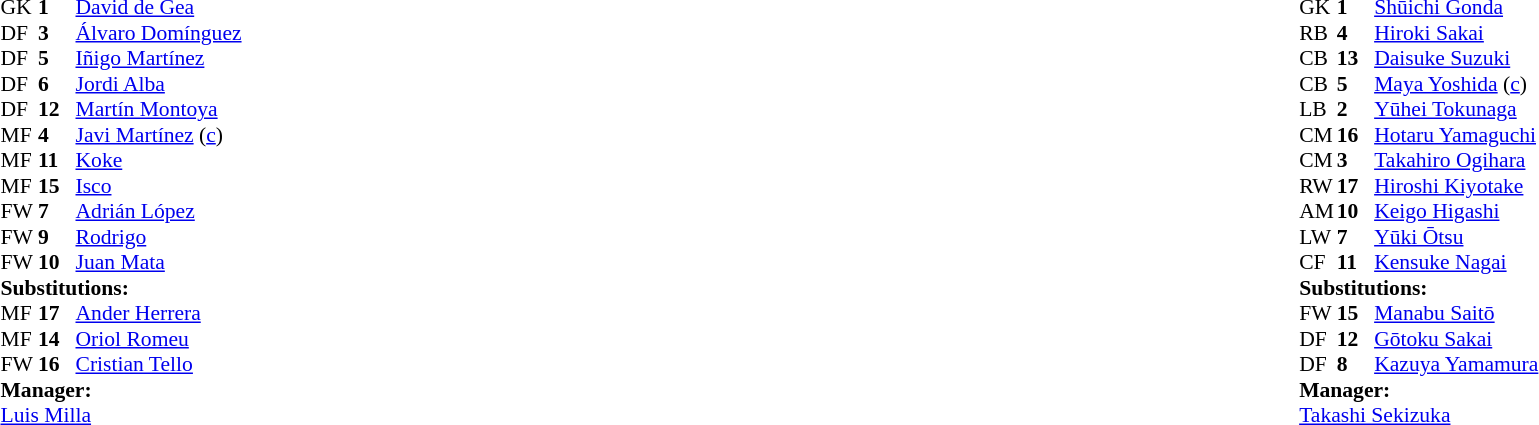<table width="100%">
<tr>
<td valign="top" width="50%"><br><table style="font-size: 90%" cellspacing="0" cellpadding="0">
<tr>
<th width="25"></th>
<th width="25"></th>
</tr>
<tr>
<td>GK</td>
<td><strong>1</strong></td>
<td><a href='#'>David de Gea</a></td>
</tr>
<tr>
<td>DF</td>
<td><strong>3</strong></td>
<td><a href='#'>Álvaro Domínguez</a></td>
<td></td>
</tr>
<tr>
<td>DF</td>
<td><strong>5</strong></td>
<td><a href='#'>Iñigo Martínez</a></td>
<td></td>
</tr>
<tr>
<td>DF</td>
<td><strong>6</strong></td>
<td><a href='#'>Jordi Alba</a></td>
<td></td>
</tr>
<tr>
<td>DF</td>
<td><strong>12</strong></td>
<td><a href='#'>Martín Montoya</a></td>
</tr>
<tr>
<td>MF</td>
<td><strong>4</strong></td>
<td><a href='#'>Javi Martínez</a> (<a href='#'>c</a>)</td>
</tr>
<tr>
<td>MF</td>
<td><strong>11</strong></td>
<td><a href='#'>Koke</a></td>
<td></td>
<td></td>
</tr>
<tr>
<td>MF</td>
<td><strong>15</strong></td>
<td><a href='#'>Isco</a></td>
<td></td>
<td></td>
</tr>
<tr>
<td>FW</td>
<td><strong>7</strong></td>
<td><a href='#'>Adrián López</a></td>
<td></td>
<td></td>
</tr>
<tr>
<td>FW</td>
<td><strong>9</strong></td>
<td><a href='#'>Rodrigo</a></td>
</tr>
<tr>
<td>FW</td>
<td><strong>10</strong></td>
<td><a href='#'>Juan Mata</a></td>
</tr>
<tr>
<td colspan=3><strong>Substitutions:</strong></td>
</tr>
<tr>
<td>MF</td>
<td><strong>17</strong></td>
<td><a href='#'>Ander Herrera</a></td>
<td></td>
<td></td>
</tr>
<tr>
<td>MF</td>
<td><strong>14</strong></td>
<td><a href='#'>Oriol Romeu</a></td>
<td></td>
<td></td>
</tr>
<tr>
<td>FW</td>
<td><strong>16</strong></td>
<td><a href='#'>Cristian Tello</a></td>
<td></td>
<td></td>
</tr>
<tr>
<td colspan=3><strong>Manager:</strong></td>
</tr>
<tr>
<td colspan=3><a href='#'>Luis Milla</a></td>
</tr>
</table>
</td>
<td valign="top"></td>
<td valign="top" width="50%"><br><table style="font-size: 90%" cellspacing="0" cellpadding="0" align="center">
<tr>
<th width=25></th>
<th width=25></th>
</tr>
<tr>
<td>GK</td>
<td><strong>1</strong></td>
<td><a href='#'>Shūichi Gonda</a></td>
</tr>
<tr>
<td>RB</td>
<td><strong>4</strong></td>
<td><a href='#'>Hiroki Sakai</a></td>
<td></td>
<td></td>
</tr>
<tr>
<td>CB</td>
<td><strong>13</strong></td>
<td><a href='#'>Daisuke Suzuki</a></td>
</tr>
<tr>
<td>CB</td>
<td><strong>5</strong></td>
<td><a href='#'>Maya Yoshida</a> (<a href='#'>c</a>)</td>
</tr>
<tr>
<td>LB</td>
<td><strong>2</strong></td>
<td><a href='#'>Yūhei Tokunaga</a></td>
</tr>
<tr>
<td>CM</td>
<td><strong>16</strong></td>
<td><a href='#'>Hotaru Yamaguchi</a></td>
</tr>
<tr>
<td>CM</td>
<td><strong>3</strong></td>
<td><a href='#'>Takahiro Ogihara</a></td>
<td></td>
<td></td>
</tr>
<tr>
<td>RW</td>
<td><strong>17</strong></td>
<td><a href='#'>Hiroshi Kiyotake</a></td>
</tr>
<tr>
<td>AM</td>
<td><strong>10</strong></td>
<td><a href='#'>Keigo Higashi</a></td>
</tr>
<tr>
<td>LW</td>
<td><strong>7</strong></td>
<td><a href='#'>Yūki Ōtsu</a></td>
<td></td>
<td></td>
</tr>
<tr>
<td>CF</td>
<td><strong>11</strong></td>
<td><a href='#'>Kensuke Nagai</a></td>
</tr>
<tr>
<td colspan=3><strong>Substitutions:</strong></td>
</tr>
<tr>
<td>FW</td>
<td><strong>15</strong></td>
<td><a href='#'>Manabu Saitō</a></td>
<td></td>
<td></td>
</tr>
<tr>
<td>DF</td>
<td><strong>12</strong></td>
<td><a href='#'>Gōtoku Sakai</a></td>
<td></td>
<td></td>
</tr>
<tr>
<td>DF</td>
<td><strong>8</strong></td>
<td><a href='#'>Kazuya Yamamura</a></td>
<td></td>
<td></td>
</tr>
<tr>
<td colspan=3><strong>Manager:</strong></td>
</tr>
<tr>
<td colspan=3><a href='#'>Takashi Sekizuka</a></td>
</tr>
</table>
</td>
</tr>
</table>
